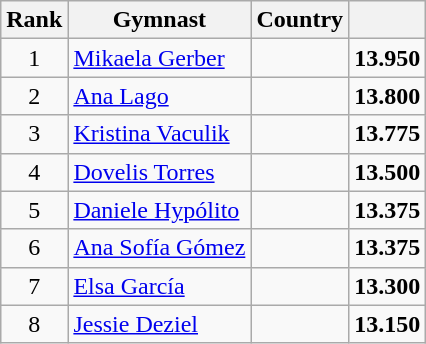<table class="wikitable sortable" style="text-align:center">
<tr>
<th>Rank</th>
<th>Gymnast</th>
<th>Country</th>
<th></th>
</tr>
<tr>
<td>1</td>
<td align="left"><a href='#'>Mikaela Gerber</a></td>
<td align="left"></td>
<td><strong>13.950</strong></td>
</tr>
<tr>
<td>2</td>
<td align="left"><a href='#'>Ana Lago</a></td>
<td align="left"></td>
<td><strong>13.800</strong></td>
</tr>
<tr>
<td>3</td>
<td align="left"><a href='#'>Kristina Vaculik</a></td>
<td align="left"></td>
<td><strong>13.775</strong></td>
</tr>
<tr>
<td>4</td>
<td align="left"><a href='#'>Dovelis Torres</a></td>
<td align="left"></td>
<td><strong>13.500</strong></td>
</tr>
<tr>
<td>5</td>
<td align="left"><a href='#'>Daniele Hypólito</a></td>
<td align="left"></td>
<td><strong>13.375</strong></td>
</tr>
<tr>
<td>6</td>
<td align="left"><a href='#'>Ana Sofía Gómez</a></td>
<td align="left"></td>
<td><strong>13.375</strong></td>
</tr>
<tr>
<td>7</td>
<td align="left"><a href='#'>Elsa García</a></td>
<td align="left"></td>
<td><strong>13.300</strong></td>
</tr>
<tr>
<td>8</td>
<td align="left"><a href='#'>Jessie Deziel</a></td>
<td align="left"></td>
<td><strong>13.150</strong></td>
</tr>
</table>
